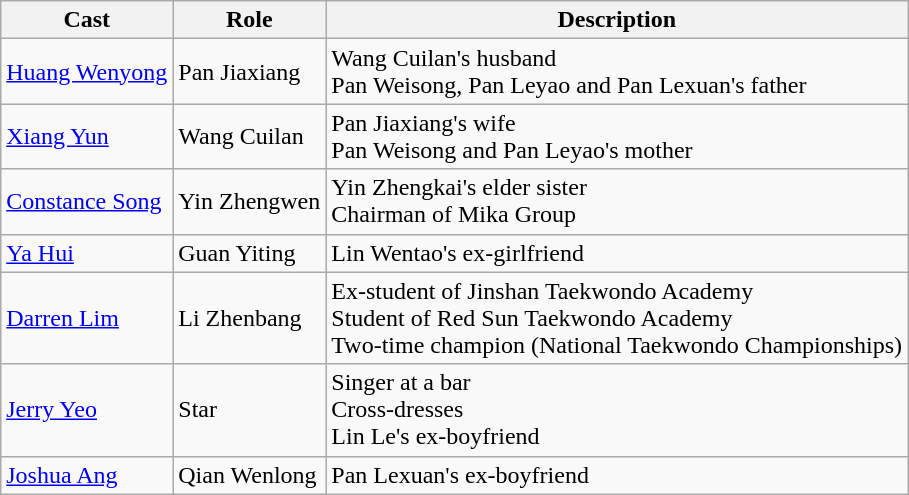<table class="wikitable">
<tr>
<th>Cast</th>
<th>Role</th>
<th>Description</th>
</tr>
<tr>
<td><a href='#'>Huang Wenyong</a></td>
<td>Pan Jiaxiang</td>
<td>Wang Cuilan's husband <br> Pan Weisong, Pan Leyao and Pan Lexuan's father</td>
</tr>
<tr>
<td><a href='#'>Xiang Yun</a></td>
<td>Wang Cuilan</td>
<td>Pan Jiaxiang's wife <br> Pan Weisong and Pan Leyao's mother</td>
</tr>
<tr>
<td><a href='#'>Constance Song</a></td>
<td>Yin Zhengwen</td>
<td>Yin Zhengkai's elder sister <br> Chairman of Mika Group</td>
</tr>
<tr>
<td><a href='#'>Ya Hui</a></td>
<td>Guan Yiting</td>
<td>Lin Wentao's ex-girlfriend</td>
</tr>
<tr>
<td><a href='#'>Darren Lim</a></td>
<td>Li Zhenbang</td>
<td>Ex-student of Jinshan Taekwondo Academy <br> Student of Red Sun Taekwondo Academy <br> Two-time champion (National Taekwondo Championships)</td>
</tr>
<tr>
<td><a href='#'>Jerry Yeo</a></td>
<td>Star</td>
<td>Singer at a bar <br> Cross-dresses <br> Lin Le's ex-boyfriend</td>
</tr>
<tr>
<td><a href='#'>Joshua Ang</a></td>
<td>Qian Wenlong</td>
<td>Pan Lexuan's ex-boyfriend</td>
</tr>
</table>
